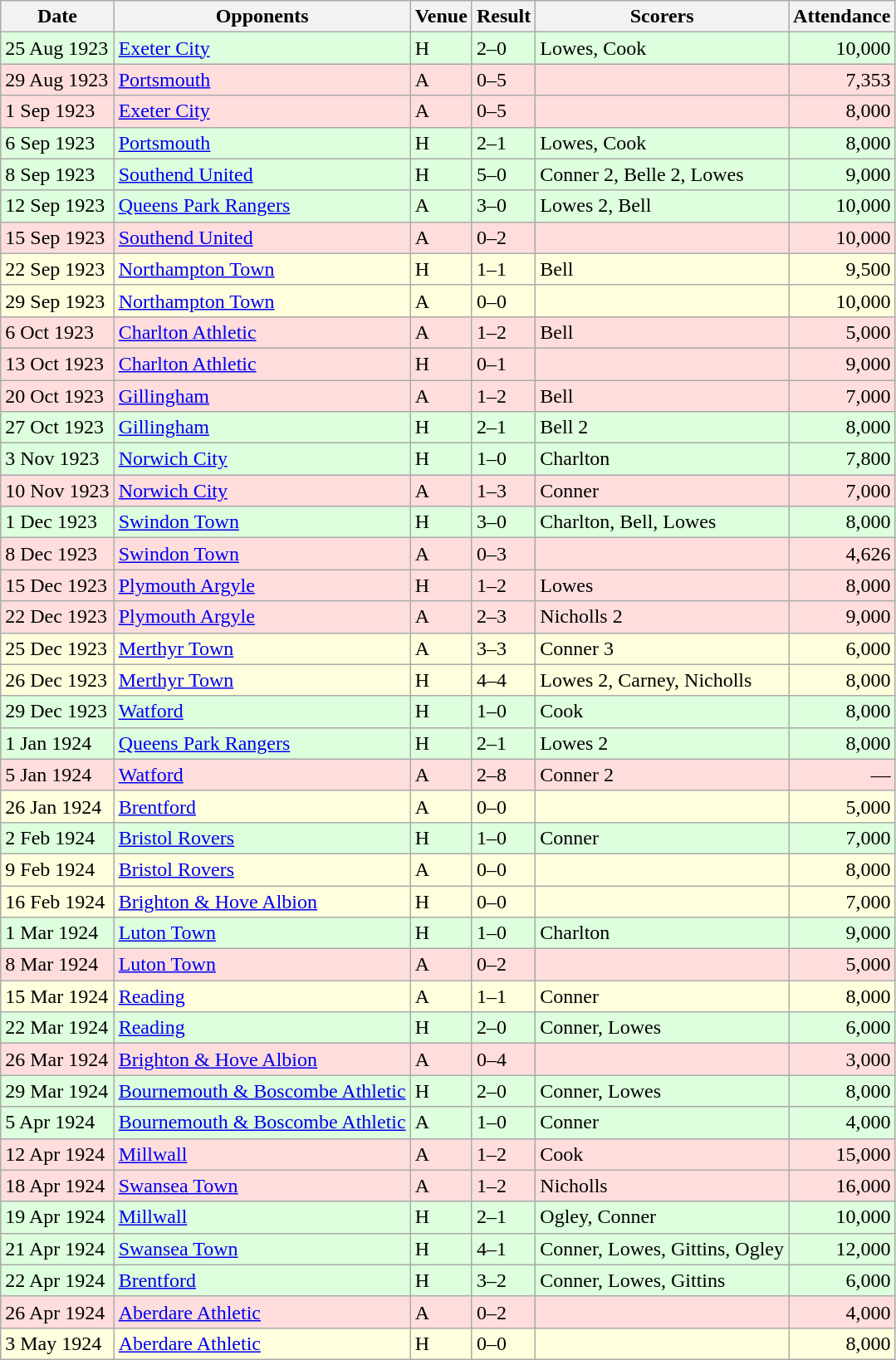<table class="wikitable sortable">
<tr>
<th>Date</th>
<th>Opponents</th>
<th>Venue</th>
<th>Result</th>
<th>Scorers</th>
<th>Attendance</th>
</tr>
<tr bgcolor="#ddffdd">
<td>25 Aug 1923</td>
<td><a href='#'>Exeter City</a></td>
<td>H</td>
<td>2–0</td>
<td>Lowes, Cook</td>
<td align="right">10,000</td>
</tr>
<tr bgcolor="#ffdddd">
<td>29 Aug 1923</td>
<td><a href='#'>Portsmouth</a></td>
<td>A</td>
<td>0–5</td>
<td></td>
<td align="right">7,353</td>
</tr>
<tr bgcolor="#ffdddd">
<td>1 Sep 1923</td>
<td><a href='#'>Exeter City</a></td>
<td>A</td>
<td>0–5</td>
<td></td>
<td align="right">8,000</td>
</tr>
<tr bgcolor="#ddffdd">
<td>6 Sep 1923</td>
<td><a href='#'>Portsmouth</a></td>
<td>H</td>
<td>2–1</td>
<td>Lowes, Cook</td>
<td align="right">8,000</td>
</tr>
<tr bgcolor="#ddffdd">
<td>8 Sep 1923</td>
<td><a href='#'>Southend United</a></td>
<td>H</td>
<td>5–0</td>
<td>Conner 2, Belle 2, Lowes</td>
<td align="right">9,000</td>
</tr>
<tr bgcolor="#ddffdd">
<td>12 Sep 1923</td>
<td><a href='#'>Queens Park Rangers</a></td>
<td>A</td>
<td>3–0</td>
<td>Lowes 2, Bell</td>
<td align="right">10,000</td>
</tr>
<tr bgcolor="#ffdddd">
<td>15 Sep 1923</td>
<td><a href='#'>Southend United</a></td>
<td>A</td>
<td>0–2</td>
<td></td>
<td align="right">10,000</td>
</tr>
<tr bgcolor="#ffffdd">
<td>22 Sep 1923</td>
<td><a href='#'>Northampton Town</a></td>
<td>H</td>
<td>1–1</td>
<td>Bell</td>
<td align="right">9,500</td>
</tr>
<tr bgcolor="#ffffdd">
<td>29 Sep 1923</td>
<td><a href='#'>Northampton Town</a></td>
<td>A</td>
<td>0–0</td>
<td></td>
<td align="right">10,000</td>
</tr>
<tr bgcolor="#ffdddd">
<td>6 Oct 1923</td>
<td><a href='#'>Charlton Athletic</a></td>
<td>A</td>
<td>1–2</td>
<td>Bell</td>
<td align="right">5,000</td>
</tr>
<tr bgcolor="#ffdddd">
<td>13 Oct 1923</td>
<td><a href='#'>Charlton Athletic</a></td>
<td>H</td>
<td>0–1</td>
<td></td>
<td align="right">9,000</td>
</tr>
<tr bgcolor="#ffdddd">
<td>20 Oct 1923</td>
<td><a href='#'>Gillingham</a></td>
<td>A</td>
<td>1–2</td>
<td>Bell</td>
<td align="right">7,000</td>
</tr>
<tr bgcolor="#ddffdd">
<td>27 Oct 1923</td>
<td><a href='#'>Gillingham</a></td>
<td>H</td>
<td>2–1</td>
<td>Bell 2</td>
<td align="right">8,000</td>
</tr>
<tr bgcolor="#ddffdd">
<td>3 Nov 1923</td>
<td><a href='#'>Norwich City</a></td>
<td>H</td>
<td>1–0</td>
<td>Charlton</td>
<td align="right">7,800</td>
</tr>
<tr bgcolor="#ffdddd">
<td>10 Nov 1923</td>
<td><a href='#'>Norwich City</a></td>
<td>A</td>
<td>1–3</td>
<td>Conner</td>
<td align="right">7,000</td>
</tr>
<tr bgcolor="#ddffdd">
<td>1 Dec 1923</td>
<td><a href='#'>Swindon Town</a></td>
<td>H</td>
<td>3–0</td>
<td>Charlton, Bell, Lowes</td>
<td align="right">8,000</td>
</tr>
<tr bgcolor="#ffdddd">
<td>8 Dec 1923</td>
<td><a href='#'>Swindon Town</a></td>
<td>A</td>
<td>0–3</td>
<td></td>
<td align="right">4,626</td>
</tr>
<tr bgcolor="#ffdddd">
<td>15 Dec 1923</td>
<td><a href='#'>Plymouth Argyle</a></td>
<td>H</td>
<td>1–2</td>
<td>Lowes</td>
<td align="right">8,000</td>
</tr>
<tr bgcolor="#ffdddd">
<td>22 Dec 1923</td>
<td><a href='#'>Plymouth Argyle</a></td>
<td>A</td>
<td>2–3</td>
<td>Nicholls 2</td>
<td align="right">9,000</td>
</tr>
<tr bgcolor="#ffffdd">
<td>25 Dec 1923</td>
<td><a href='#'>Merthyr Town</a></td>
<td>A</td>
<td>3–3</td>
<td>Conner 3</td>
<td align="right">6,000</td>
</tr>
<tr bgcolor="#ffffdd">
<td>26 Dec 1923</td>
<td><a href='#'>Merthyr Town</a></td>
<td>H</td>
<td>4–4</td>
<td>Lowes 2, Carney, Nicholls</td>
<td align="right">8,000</td>
</tr>
<tr bgcolor="#ddffdd">
<td>29 Dec 1923</td>
<td><a href='#'>Watford</a></td>
<td>H</td>
<td>1–0</td>
<td>Cook</td>
<td align="right">8,000</td>
</tr>
<tr bgcolor="#ddffdd">
<td>1 Jan 1924</td>
<td><a href='#'>Queens Park Rangers</a></td>
<td>H</td>
<td>2–1</td>
<td>Lowes 2</td>
<td align="right">8,000</td>
</tr>
<tr bgcolor="#ffdddd">
<td>5 Jan 1924</td>
<td><a href='#'>Watford</a></td>
<td>A</td>
<td>2–8</td>
<td>Conner 2</td>
<td align="right">—</td>
</tr>
<tr bgcolor="#ffffdd">
<td>26 Jan 1924</td>
<td><a href='#'>Brentford</a></td>
<td>A</td>
<td>0–0</td>
<td></td>
<td align="right">5,000</td>
</tr>
<tr bgcolor="#ddffdd">
<td>2 Feb 1924</td>
<td><a href='#'>Bristol Rovers</a></td>
<td>H</td>
<td>1–0</td>
<td>Conner</td>
<td align="right">7,000</td>
</tr>
<tr bgcolor="#ffffdd">
<td>9 Feb 1924</td>
<td><a href='#'>Bristol Rovers</a></td>
<td>A</td>
<td>0–0</td>
<td></td>
<td align="right">8,000</td>
</tr>
<tr bgcolor="#ffffdd">
<td>16 Feb 1924</td>
<td><a href='#'>Brighton & Hove Albion</a></td>
<td>H</td>
<td>0–0</td>
<td></td>
<td align="right">7,000</td>
</tr>
<tr bgcolor="#ddffdd">
<td>1 Mar 1924</td>
<td><a href='#'>Luton Town</a></td>
<td>H</td>
<td>1–0</td>
<td>Charlton</td>
<td align="right">9,000</td>
</tr>
<tr bgcolor="#ffdddd">
<td>8 Mar 1924</td>
<td><a href='#'>Luton Town</a></td>
<td>A</td>
<td>0–2</td>
<td></td>
<td align="right">5,000</td>
</tr>
<tr bgcolor="#ffffdd">
<td>15 Mar 1924</td>
<td><a href='#'>Reading</a></td>
<td>A</td>
<td>1–1</td>
<td>Conner</td>
<td align="right">8,000</td>
</tr>
<tr bgcolor="#ddffdd">
<td>22 Mar 1924</td>
<td><a href='#'>Reading</a></td>
<td>H</td>
<td>2–0</td>
<td>Conner, Lowes</td>
<td align="right">6,000</td>
</tr>
<tr bgcolor="#ffdddd">
<td>26 Mar 1924</td>
<td><a href='#'>Brighton & Hove Albion</a></td>
<td>A</td>
<td>0–4</td>
<td></td>
<td align="right">3,000</td>
</tr>
<tr bgcolor="#ddffdd">
<td>29 Mar 1924</td>
<td><a href='#'>Bournemouth & Boscombe Athletic</a></td>
<td>H</td>
<td>2–0</td>
<td>Conner, Lowes</td>
<td align="right">8,000</td>
</tr>
<tr bgcolor="#ddffdd">
<td>5 Apr 1924</td>
<td><a href='#'>Bournemouth & Boscombe Athletic</a></td>
<td>A</td>
<td>1–0</td>
<td>Conner</td>
<td align="right">4,000</td>
</tr>
<tr bgcolor="#ffdddd">
<td>12 Apr 1924</td>
<td><a href='#'>Millwall</a></td>
<td>A</td>
<td>1–2</td>
<td>Cook</td>
<td align="right">15,000</td>
</tr>
<tr bgcolor="#ffdddd">
<td>18 Apr 1924</td>
<td><a href='#'>Swansea Town</a></td>
<td>A</td>
<td>1–2</td>
<td>Nicholls</td>
<td align="right">16,000</td>
</tr>
<tr bgcolor="#ddffdd">
<td>19 Apr 1924</td>
<td><a href='#'>Millwall</a></td>
<td>H</td>
<td>2–1</td>
<td>Ogley, Conner</td>
<td align="right">10,000</td>
</tr>
<tr bgcolor="#ddffdd">
<td>21 Apr 1924</td>
<td><a href='#'>Swansea Town</a></td>
<td>H</td>
<td>4–1</td>
<td>Conner, Lowes, Gittins, Ogley</td>
<td align="right">12,000</td>
</tr>
<tr bgcolor="#ddffdd">
<td>22 Apr 1924</td>
<td><a href='#'>Brentford</a></td>
<td>H</td>
<td>3–2</td>
<td>Conner, Lowes, Gittins</td>
<td align="right">6,000</td>
</tr>
<tr bgcolor="#ffdddd">
<td>26 Apr 1924</td>
<td><a href='#'>Aberdare Athletic</a></td>
<td>A</td>
<td>0–2</td>
<td></td>
<td align="right">4,000</td>
</tr>
<tr bgcolor="#ffffdd">
<td>3 May 1924</td>
<td><a href='#'>Aberdare Athletic</a></td>
<td>H</td>
<td>0–0</td>
<td></td>
<td align="right">8,000</td>
</tr>
</table>
